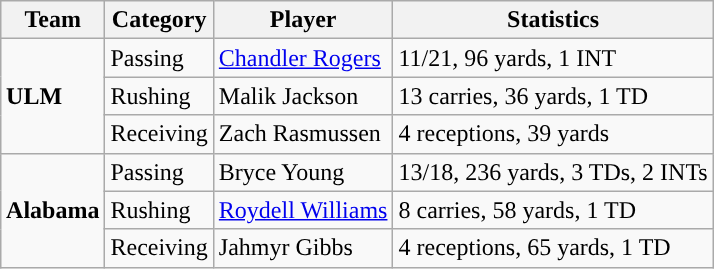<table class="wikitable" style="float: right;">
<tr>
<th>Team</th>
<th>Category</th>
<th>Player</th>
<th>Statistics</th>
</tr>
<tr>
<td rowspan=3><strong>ULM</strong></td>
<td>Passing</td>
<td><a href='#'>Chandler Rogers</a></td>
<td>11/21, 96 yards, 1 INT</td>
</tr>
<tr>
<td>Rushing</td>
<td>Malik Jackson</td>
<td>13 carries, 36 yards, 1 TD</td>
</tr>
<tr>
<td>Receiving</td>
<td>Zach Rasmussen</td>
<td>4 receptions, 39 yards</td>
</tr>
<tr>
<td rowspan=3><strong>Alabama</strong></td>
<td>Passing</td>
<td>Bryce Young</td>
<td>13/18, 236 yards, 3 TDs, 2 INTs</td>
</tr>
<tr>
<td>Rushing</td>
<td><a href='#'>Roydell Williams</a></td>
<td>8 carries, 58 yards, 1 TD</td>
</tr>
<tr>
<td>Receiving</td>
<td>Jahmyr Gibbs</td>
<td>4 receptions, 65 yards, 1 TD</td>
</tr>
</table>
